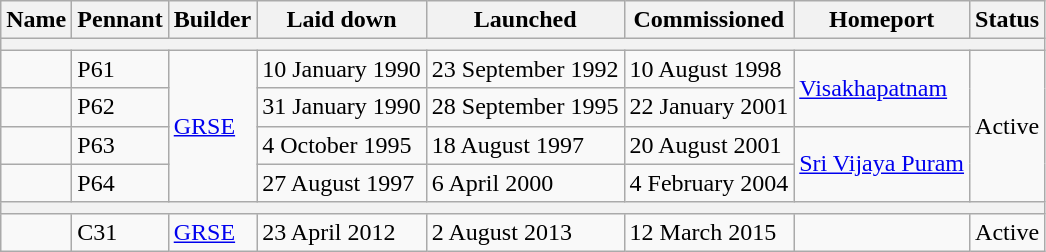<table class=wikitable>
<tr>
<th>Name</th>
<th>Pennant</th>
<th>Builder</th>
<th>Laid down</th>
<th>Launched</th>
<th>Commissioned</th>
<th>Homeport</th>
<th>Status</th>
</tr>
<tr>
<th colspan=8></th>
</tr>
<tr>
<td></td>
<td>P61</td>
<td rowspan="4"><a href='#'>GRSE</a></td>
<td>10 January 1990</td>
<td>23 September 1992</td>
<td>10 August 1998</td>
<td rowspan="2"><a href='#'>Visakhapatnam</a></td>
<td rowspan="4">Active</td>
</tr>
<tr>
<td></td>
<td>P62</td>
<td>31 January 1990</td>
<td>28 September 1995</td>
<td>22 January 2001</td>
</tr>
<tr>
<td></td>
<td>P63</td>
<td>4 October 1995</td>
<td>18 August 1997</td>
<td>20 August 2001</td>
<td rowspan="2"><a href='#'>Sri Vijaya Puram</a></td>
</tr>
<tr>
<td></td>
<td>P64</td>
<td>27 August 1997</td>
<td>6 April 2000</td>
<td>4 February 2004</td>
</tr>
<tr>
<th colspan=8></th>
</tr>
<tr>
<td></td>
<td>C31</td>
<td><a href='#'>GRSE</a></td>
<td>23 April 2012</td>
<td>2 August 2013</td>
<td>12 March 2015</td>
<td></td>
<td>Active</td>
</tr>
</table>
